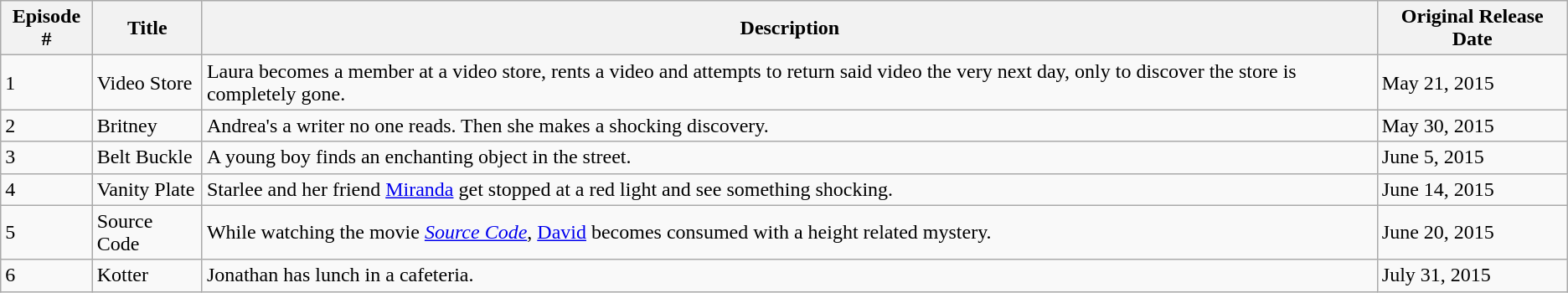<table class="wikitable">
<tr>
<th>Episode #</th>
<th>Title</th>
<th>Description</th>
<th>Original Release Date</th>
</tr>
<tr>
<td>1</td>
<td>Video Store</td>
<td>Laura becomes a member at a video store, rents a video and attempts to return said video the very next day, only to discover the store is completely gone.</td>
<td>May 21, 2015</td>
</tr>
<tr>
<td>2</td>
<td>Britney</td>
<td>Andrea's a writer no one reads. Then she makes a shocking discovery.</td>
<td>May 30, 2015</td>
</tr>
<tr>
<td>3</td>
<td>Belt Buckle</td>
<td>A young boy finds an enchanting object in the street.</td>
<td>June 5, 2015</td>
</tr>
<tr>
<td>4</td>
<td>Vanity Plate</td>
<td>Starlee and her friend <a href='#'>Miranda</a> get stopped at a red light and see something shocking.</td>
<td>June 14, 2015</td>
</tr>
<tr>
<td>5</td>
<td>Source Code</td>
<td>While watching the movie <em><a href='#'>Source Code</a></em>, <a href='#'>David</a> becomes consumed with a height related mystery.</td>
<td>June 20, 2015</td>
</tr>
<tr>
<td>6</td>
<td>Kotter</td>
<td>Jonathan has lunch in a cafeteria.</td>
<td>July 31, 2015</td>
</tr>
</table>
